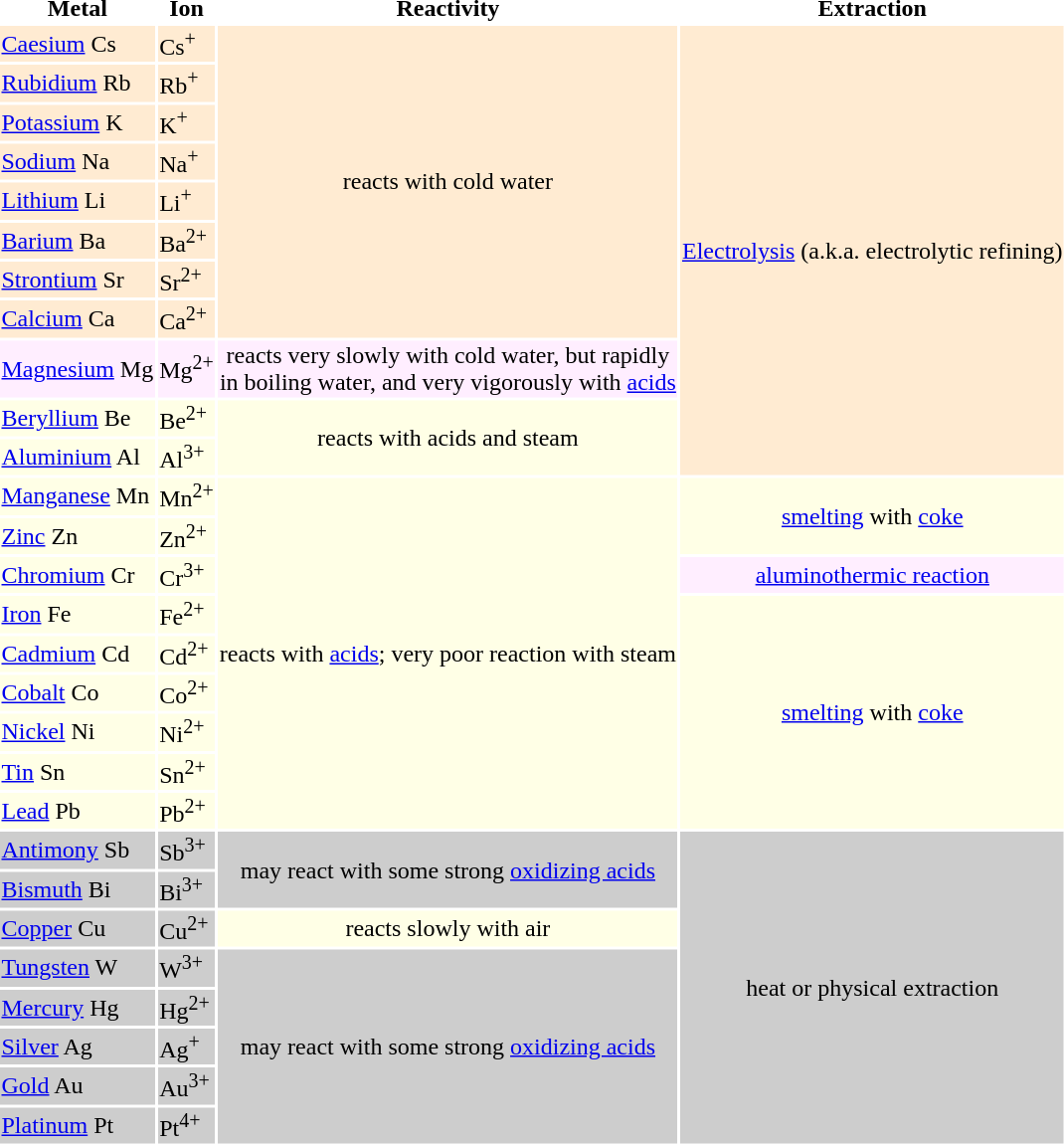<table class = "Wikitable">
<tr>
<th>Metal</th>
<th>Ion</th>
<th>Reactivity</th>
<th>Extraction</th>
</tr>
<tr>
<td style="background: #ffebd2"><a href='#'>Caesium</a> Cs</td>
<td style="background: #ffebd2">Cs<sup>+</sup></td>
<td rowspan=8 style="background: #ffebd2" align=center>reacts with cold water</td>
<td rowspan=11 style="background: #ffebd2" align=center><a href='#'>Electrolysis</a> (a.k.a. electrolytic refining)</td>
</tr>
<tr>
<td style="background: #ffebd2"><a href='#'>Rubidium</a> Rb</td>
<td style="background: #ffebd2">Rb<sup>+</sup></td>
</tr>
<tr>
<td style="background: #ffebd2"><a href='#'>Potassium</a> K</td>
<td style="background: #ffebd2">K<sup>+</sup></td>
</tr>
<tr>
<td style="background: #ffebd2"><a href='#'>Sodium</a> Na</td>
<td style="background: #ffebd2">Na<sup>+</sup></td>
</tr>
<tr>
<td style="background: #ffebd2"><a href='#'>Lithium</a> Li</td>
<td style="background: #ffebd2">Li<sup>+</sup></td>
</tr>
<tr>
<td style="background: #ffebd2"><a href='#'>Barium</a> Ba</td>
<td style="background: #ffebd2">Ba<sup>2+</sup></td>
</tr>
<tr>
<td style="background: #ffebd2"><a href='#'>Strontium</a> Sr</td>
<td style="background: #ffebd2">Sr<sup>2+</sup></td>
</tr>
<tr>
<td style="background: #ffebd2"><a href='#'>Calcium</a> Ca</td>
<td style="background: #ffebd2">Ca<sup>2+</sup></td>
</tr>
<tr>
<td style="background: #ffeeff"><a href='#'>Magnesium</a> Mg</td>
<td style="background: #ffeeff">Mg<sup>2+</sup></td>
<td rowspan=1 style="background: #ffeeff" align=center>reacts very slowly with cold water, but rapidly<br>in boiling water, and very vigorously with <a href='#'>acids</a></td>
</tr>
<tr>
<td style="background: #ffffe6"><a href='#'>Beryllium</a> Be</td>
<td style="background: #ffffe6">Be<sup>2+</sup></td>
<td rowspan=2 style="background: #ffffe6" align=center>reacts with acids and steam</td>
</tr>
<tr>
<td style="background: #ffffe6"><a href='#'>Aluminium</a> Al</td>
<td style="background: #ffffe6">Al<sup>3+</sup></td>
</tr>
<tr>
<td style="background: #ffffe6"><a href='#'>Manganese</a> Mn</td>
<td style="background: #ffffe6">Mn<sup>2+</sup></td>
<td rowspan=9 style="background: #ffffe6" align=center>reacts with <a href='#'>acids</a>; very poor reaction with steam</td>
<td rowspan=2 style="background: #ffffe6" align=center><a href='#'>smelting</a> with <a href='#'>coke</a></td>
</tr>
<tr>
<td style="background: #ffffe6"><a href='#'>Zinc</a> Zn</td>
<td style="background: #ffffe6">Zn<sup>2+</sup></td>
</tr>
<tr>
<td style="background: #ffffe6"><a href='#'>Chromium</a> Cr</td>
<td style="background: #ffffe6">Cr<sup>3+</sup></td>
<td rowspan=1 style="background: #ffeeff" align=center><a href='#'>aluminothermic reaction</a></td>
</tr>
<tr>
<td style="background: #ffffe6"><a href='#'>Iron</a> Fe</td>
<td style="background: #ffffe6">Fe<sup>2+</sup></td>
<td rowspan=6 style="background: #ffffe6" align=center><a href='#'>smelting</a> with <a href='#'>coke</a></td>
</tr>
<tr>
<td style="background: #ffffe6"><a href='#'>Cadmium</a> Cd</td>
<td style="background: #ffffe6">Cd<sup>2+</sup></td>
</tr>
<tr>
<td style="background: #ffffe6"><a href='#'>Cobalt</a> Co</td>
<td style="background: #ffffe6">Co<sup>2+</sup></td>
</tr>
<tr>
<td style="background: #ffffe6"><a href='#'>Nickel</a> Ni</td>
<td style="background: #ffffe6">Ni<sup>2+</sup></td>
</tr>
<tr>
<td style="background: #ffffe6"><a href='#'>Tin</a> Sn</td>
<td style="background: #ffffe6">Sn<sup>2+</sup></td>
</tr>
<tr>
<td style="background: #ffffe6"><a href='#'>Lead</a> Pb</td>
<td style="background: #ffffe6">Pb<sup>2+</sup></td>
</tr>
<tr>
<td style="background: #cdcdcd"><a href='#'>Antimony</a> Sb</td>
<td style="background: #cdcdcd">Sb<sup>3+</sup></td>
<td rowspan=2 style="background: #cdcdcd" align=center>may react with some strong <a href='#'>oxidizing acids</a></td>
<td rowspan=10 style="background: #cdcdcd" align=center>heat or physical extraction</td>
</tr>
<tr>
<td style="background: #cdcdcd"><a href='#'>Bismuth</a> Bi</td>
<td style="background: #cdcdcd">Bi<sup>3+</sup></td>
</tr>
<tr>
<td style="background: #cdcdcd"><a href='#'>Copper</a> Cu</td>
<td style="background: #cdcdcd">Cu<sup>2+</sup></td>
<td style="background: #ffffe6" align=center>reacts slowly with air</td>
</tr>
<tr>
<td style="background: #cdcdcd"><a href='#'>Tungsten</a> W</td>
<td style="background: #cdcdcd">W<sup>3+</sup></td>
<td rowspan=7 style="background: #cdcdcd" align=center>may react with some strong <a href='#'>oxidizing acids</a></td>
</tr>
<tr>
<td style="background: #cdcdcd"><a href='#'>Mercury</a> Hg</td>
<td style="background: #cdcdcd">Hg<sup>2+</sup></td>
</tr>
<tr>
<td style="background: #cdcdcd"><a href='#'>Silver</a> Ag</td>
<td style="background: #cdcdcd">Ag<sup>+</sup></td>
</tr>
<tr>
<td style="background: #cdcdcd"><a href='#'>Gold</a> Au</td>
<td style="background: #cdcdcd">Au<sup>3+</sup></td>
</tr>
<tr>
<td style="background: #cdcdcd"><a href='#'>Platinum</a> Pt</td>
<td style="background: #cdcdcd">Pt<sup>4+</sup></td>
</tr>
</table>
